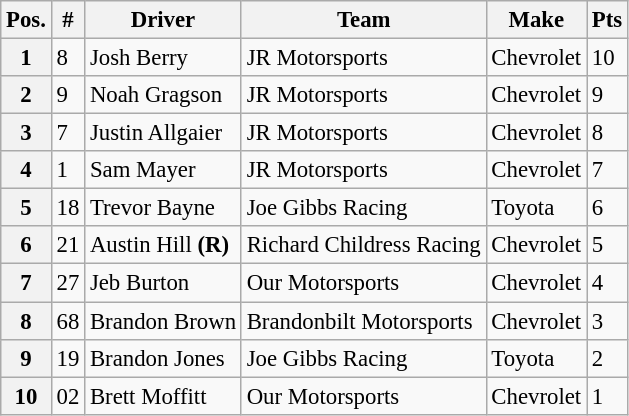<table class="wikitable" style="font-size:95%">
<tr>
<th>Pos.</th>
<th>#</th>
<th>Driver</th>
<th>Team</th>
<th>Make</th>
<th>Pts</th>
</tr>
<tr>
<th>1</th>
<td>8</td>
<td>Josh Berry</td>
<td>JR Motorsports</td>
<td>Chevrolet</td>
<td>10</td>
</tr>
<tr>
<th>2</th>
<td>9</td>
<td>Noah Gragson</td>
<td>JR Motorsports</td>
<td>Chevrolet</td>
<td>9</td>
</tr>
<tr>
<th>3</th>
<td>7</td>
<td>Justin Allgaier</td>
<td>JR Motorsports</td>
<td>Chevrolet</td>
<td>8</td>
</tr>
<tr>
<th>4</th>
<td>1</td>
<td>Sam Mayer</td>
<td>JR Motorsports</td>
<td>Chevrolet</td>
<td>7</td>
</tr>
<tr>
<th>5</th>
<td>18</td>
<td>Trevor Bayne</td>
<td>Joe Gibbs Racing</td>
<td>Toyota</td>
<td>6</td>
</tr>
<tr>
<th>6</th>
<td>21</td>
<td>Austin Hill <strong>(R)</strong></td>
<td>Richard Childress Racing</td>
<td>Chevrolet</td>
<td>5</td>
</tr>
<tr>
<th>7</th>
<td>27</td>
<td>Jeb Burton</td>
<td>Our Motorsports</td>
<td>Chevrolet</td>
<td>4</td>
</tr>
<tr>
<th>8</th>
<td>68</td>
<td>Brandon Brown</td>
<td>Brandonbilt Motorsports</td>
<td>Chevrolet</td>
<td>3</td>
</tr>
<tr>
<th>9</th>
<td>19</td>
<td>Brandon Jones</td>
<td>Joe Gibbs Racing</td>
<td>Toyota</td>
<td>2</td>
</tr>
<tr>
<th>10</th>
<td>02</td>
<td>Brett Moffitt</td>
<td>Our Motorsports</td>
<td>Chevrolet</td>
<td>1</td>
</tr>
</table>
